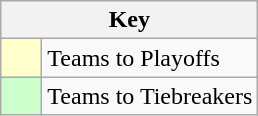<table class="wikitable" style="text-align: center;">
<tr>
<th colspan=2>Key</th>
</tr>
<tr>
<td style="background:#ffffcc; width:20px;"></td>
<td align=left>Teams to Playoffs</td>
</tr>
<tr>
<td style="background:#ccffcc; width:20px;"></td>
<td align=left>Teams to Tiebreakers</td>
</tr>
</table>
